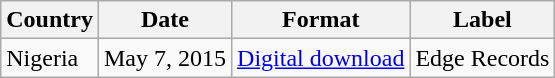<table class="wikitable">
<tr>
<th>Country</th>
<th>Date</th>
<th>Format</th>
<th>Label</th>
</tr>
<tr>
<td>Nigeria</td>
<td>May 7, 2015</td>
<td><a href='#'>Digital download</a></td>
<td>Edge Records</td>
</tr>
</table>
